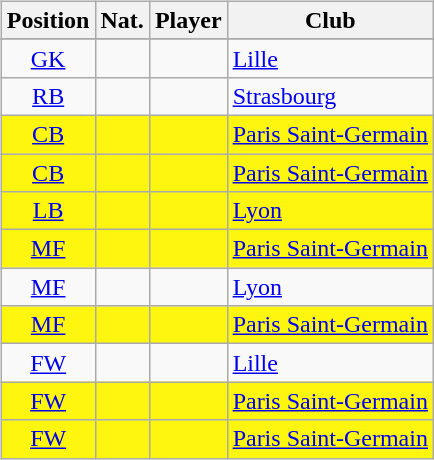<table style="width:100%;">
<tr>
<td width="50%"><br><table class="sortable wikitable" style="text-align: center">
<tr>
<th>Position</th>
<th>Nat.</th>
<th>Player</th>
<th>Club</th>
</tr>
<tr>
</tr>
<tr>
<td><a href='#'>GK</a></td>
<td></td>
<td align=left></td>
<td align=left><a href='#'>Lille</a></td>
</tr>
<tr>
<td><a href='#'>RB</a></td>
<td></td>
<td align=left></td>
<td align=left><a href='#'>Strasbourg</a></td>
</tr>
<tr bgcolor=#FFF60F>
<td><a href='#'>CB</a></td>
<td></td>
<td align=left></td>
<td align=left><a href='#'>Paris Saint-Germain</a></td>
</tr>
<tr bgcolor=#FFF60F>
<td><a href='#'>CB</a></td>
<td></td>
<td align=left></td>
<td align=left><a href='#'>Paris Saint-Germain</a></td>
</tr>
<tr bgcolor=#FFF60F>
<td><a href='#'>LB</a></td>
<td></td>
<td align=left></td>
<td align=left><a href='#'>Lyon</a></td>
</tr>
<tr bgcolor=#FFF60F>
<td><a href='#'>MF</a></td>
<td></td>
<td align=left></td>
<td align=left><a href='#'>Paris Saint-Germain</a></td>
</tr>
<tr>
<td><a href='#'>MF</a></td>
<td></td>
<td align=left></td>
<td align=left><a href='#'>Lyon</a></td>
</tr>
<tr bgcolor=#FFF60F>
<td><a href='#'>MF</a></td>
<td></td>
<td align=left></td>
<td align=left><a href='#'>Paris Saint-Germain</a></td>
</tr>
<tr>
<td><a href='#'>FW</a></td>
<td></td>
<td align=left></td>
<td align=left><a href='#'>Lille</a></td>
</tr>
<tr bgcolor=#FFF60F>
<td><a href='#'>FW</a></td>
<td></td>
<td align=left></td>
<td align=left><a href='#'>Paris Saint-Germain</a></td>
</tr>
<tr bgcolor=#FFF60F>
<td><a href='#'>FW</a></td>
<td></td>
<td align=left></td>
<td align=left><a href='#'>Paris Saint-Germain</a></td>
</tr>
</table>
</td>
<td width="50%"><br><div>












</div></td>
</tr>
</table>
